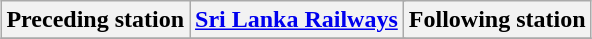<table class="wikitable" style="margin: 0.5em auto; text-align: center;">
<tr>
<th>Preceding station</th>
<th colspan="3"><strong><a href='#'>Sri Lanka Railways</a></strong></th>
<th>Following station<br>




</th>
</tr>
<tr>
</tr>
</table>
